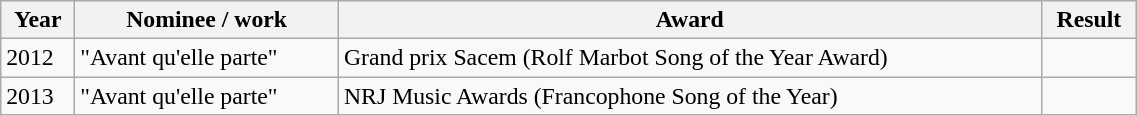<table class="wikitable" style="font-size:99%; text-align:left;" width="60%" "class="wikitable">
<tr>
<th>Year</th>
<th>Nominee / work</th>
<th>Award</th>
<th>Result</th>
</tr>
<tr>
<td>2012</td>
<td>"Avant qu'elle parte"</td>
<td>Grand prix Sacem (Rolf Marbot Song of the Year Award)</td>
<td></td>
</tr>
<tr>
<td>2013</td>
<td>"Avant qu'elle parte"</td>
<td>NRJ Music Awards (Francophone Song of the Year)</td>
<td></td>
</tr>
</table>
